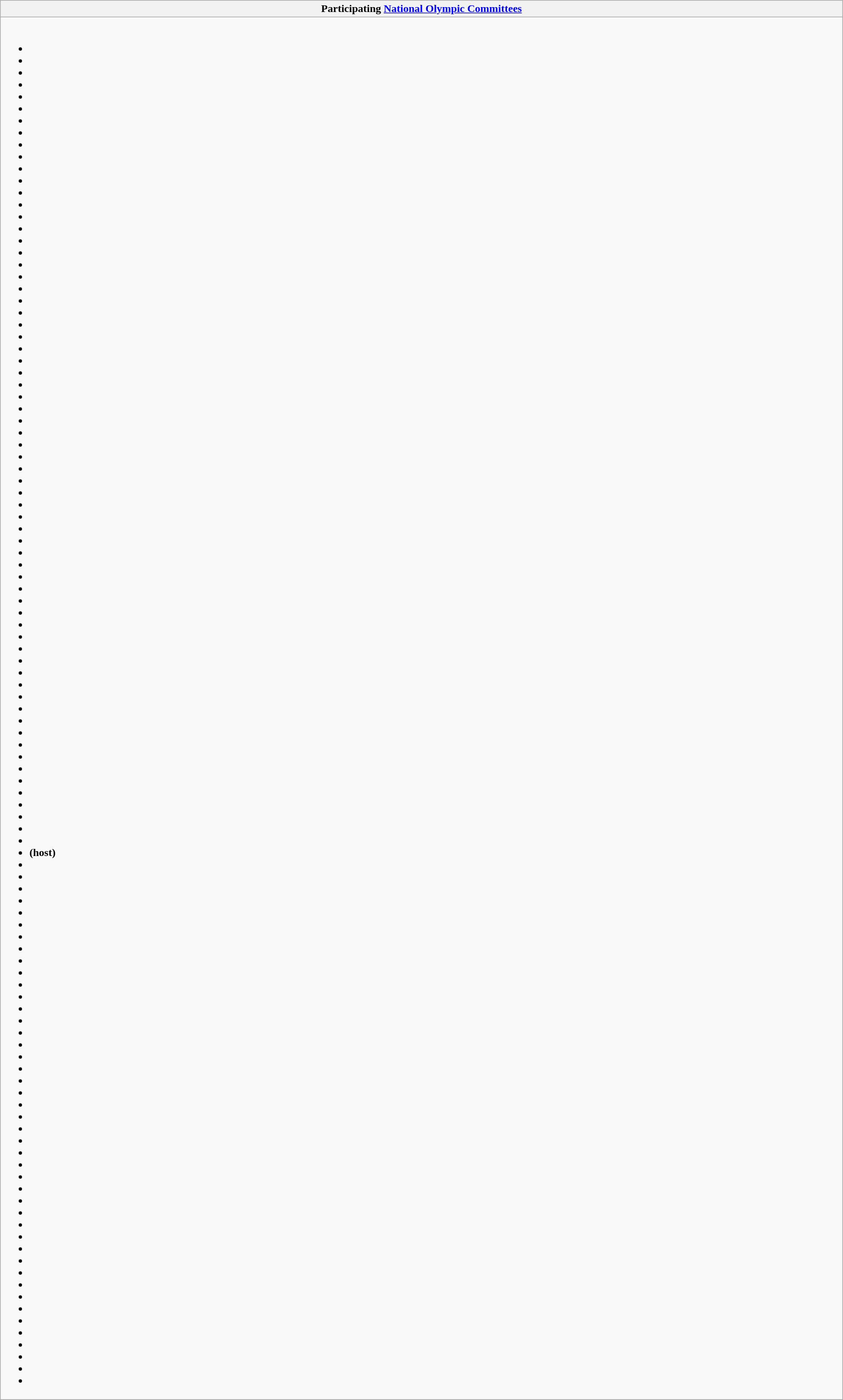<table class="wikitable collapsible" style="width:100%;">
<tr>
<th>Participating <a href='#'>National Olympic Committees</a></th>
</tr>
<tr>
<td><br><ul><li></li><li></li><li></li><li></li><li></li><li></li><li></li><li></li><li></li><li></li><li></li><li></li><li></li><li></li><li></li><li></li><li></li><li></li><li></li><li></li><li></li><li></li><li></li><li></li><li></li><li></li><li></li><li></li><li></li><li></li><li></li><li></li><li></li><li></li><li></li><li></li><li></li><li></li><li></li><li></li><li></li><li></li><li></li><li></li><li></li><li></li><li></li><li></li><li></li><li></li><li></li><li></li><li></li><li></li><li></li><li></li><li></li><li></li><li></li><li></li><li></li><li></li><li></li><li></li><li></li><li></li><li></li><li> <strong>(host)</strong></li><li></li><li></li><li></li><li></li><li></li><li></li><li></li><li></li><li></li><li></li><li></li><li></li><li></li><li></li><li></li><li></li><li></li><li></li><li></li><li></li><li></li><li></li><li></li><li></li><li></li><li></li><li></li><li></li><li></li><li></li><li></li><li></li><li></li><li></li><li></li><li></li><li></li><li></li><li></li><li></li><li></li><li></li><li></li><li></li></ul></td>
</tr>
<tr>
</tr>
</table>
